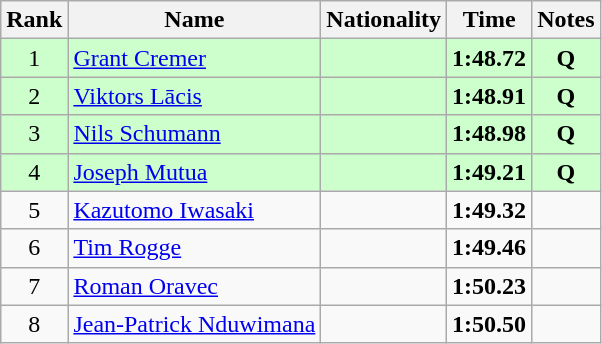<table class="wikitable sortable" style="text-align:center">
<tr>
<th>Rank</th>
<th>Name</th>
<th>Nationality</th>
<th>Time</th>
<th>Notes</th>
</tr>
<tr bgcolor=ccffcc>
<td>1</td>
<td align=left><a href='#'>Grant Cremer</a></td>
<td align=left></td>
<td><strong>1:48.72</strong></td>
<td><strong>Q</strong></td>
</tr>
<tr bgcolor=ccffcc>
<td>2</td>
<td align=left><a href='#'>Viktors Lācis</a></td>
<td align=left></td>
<td><strong>1:48.91</strong></td>
<td><strong>Q</strong></td>
</tr>
<tr bgcolor=ccffcc>
<td>3</td>
<td align=left><a href='#'>Nils Schumann</a></td>
<td align=left></td>
<td><strong>1:48.98</strong></td>
<td><strong>Q</strong></td>
</tr>
<tr bgcolor=ccffcc>
<td>4</td>
<td align=left><a href='#'>Joseph Mutua</a></td>
<td align=left></td>
<td><strong>1:49.21</strong></td>
<td><strong>Q</strong></td>
</tr>
<tr>
<td>5</td>
<td align=left><a href='#'>Kazutomo Iwasaki</a></td>
<td align=left></td>
<td><strong>1:49.32</strong></td>
<td></td>
</tr>
<tr>
<td>6</td>
<td align=left><a href='#'>Tim Rogge</a></td>
<td align=left></td>
<td><strong>1:49.46</strong></td>
<td></td>
</tr>
<tr>
<td>7</td>
<td align=left><a href='#'>Roman Oravec</a></td>
<td align=left></td>
<td><strong>1:50.23</strong></td>
<td></td>
</tr>
<tr>
<td>8</td>
<td align=left><a href='#'>Jean-Patrick Nduwimana</a></td>
<td align=left></td>
<td><strong>1:50.50</strong></td>
<td></td>
</tr>
</table>
